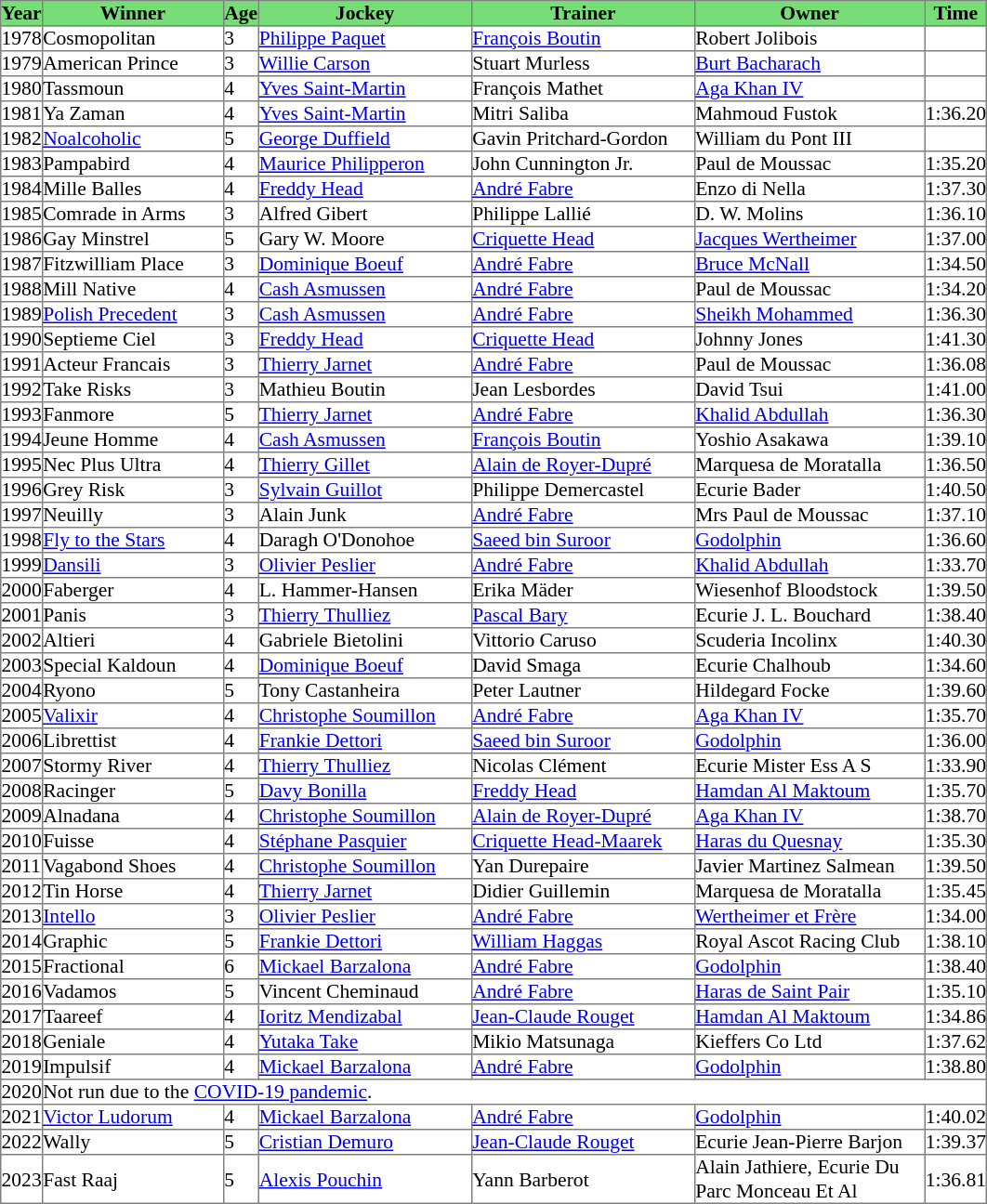<table class = "sortable" | border="1" cellpadding="0" style="border-collapse: collapse; font-size:90%">
<tr bgcolor="#77dd77" align="center">
<th>Year</th>
<th>Winner</th>
<th>Age</th>
<th>Jockey</th>
<th>Trainer</th>
<th>Owner</th>
<th>Time</th>
</tr>
<tr>
<td>1978</td>
<td width=129px>Cosmopolitan</td>
<td>3</td>
<td width=152px><a href='#'>Philippe Paquet</a></td>
<td width=159px><a href='#'>François Boutin</a></td>
<td width=164px>Robert Jolibois</td>
<td></td>
</tr>
<tr>
<td>1979</td>
<td>American Prince</td>
<td>3</td>
<td><a href='#'>Willie Carson</a></td>
<td>Stuart Murless</td>
<td><a href='#'>Burt Bacharach</a></td>
<td></td>
</tr>
<tr>
<td>1980</td>
<td>Tassmoun</td>
<td>4</td>
<td><a href='#'>Yves Saint-Martin</a></td>
<td>François Mathet</td>
<td><a href='#'>Aga Khan IV</a></td>
<td></td>
</tr>
<tr>
<td>1981</td>
<td>Ya Zaman</td>
<td>4</td>
<td><a href='#'>Yves Saint-Martin</a></td>
<td>Mitri Saliba</td>
<td>Mahmoud Fustok</td>
<td>1:36.20</td>
</tr>
<tr>
<td>1982</td>
<td><a href='#'>Noalcoholic</a></td>
<td>5</td>
<td><a href='#'>George Duffield</a></td>
<td>Gavin Pritchard-Gordon</td>
<td>William du Pont III</td>
<td></td>
</tr>
<tr>
<td>1983</td>
<td>Pampabird</td>
<td>4</td>
<td><a href='#'>Maurice Philipperon</a></td>
<td>John Cunnington Jr.</td>
<td>Paul de Moussac</td>
<td>1:35.20</td>
</tr>
<tr>
<td>1984</td>
<td>Mille Balles</td>
<td>4</td>
<td><a href='#'>Freddy Head</a></td>
<td><a href='#'>André Fabre</a></td>
<td>Enzo di Nella</td>
<td>1:37.30</td>
</tr>
<tr>
<td>1985</td>
<td>Comrade in Arms</td>
<td>3</td>
<td>Alfred Gibert</td>
<td>Philippe Lallié</td>
<td>D. W. Molins</td>
<td>1:36.10</td>
</tr>
<tr>
<td>1986</td>
<td>Gay Minstrel</td>
<td>5</td>
<td>Gary W. Moore</td>
<td><a href='#'>Criquette Head</a></td>
<td><a href='#'>Jacques Wertheimer</a></td>
<td>1:37.00</td>
</tr>
<tr>
<td>1987</td>
<td>Fitzwilliam Place</td>
<td>3</td>
<td><a href='#'>Dominique Boeuf</a></td>
<td><a href='#'>André Fabre</a></td>
<td><a href='#'>Bruce McNall</a></td>
<td>1:34.50</td>
</tr>
<tr>
<td>1988</td>
<td>Mill Native</td>
<td>4</td>
<td><a href='#'>Cash Asmussen</a></td>
<td><a href='#'>André Fabre</a></td>
<td>Paul de Moussac</td>
<td>1:34.20</td>
</tr>
<tr>
<td>1989</td>
<td><a href='#'>Polish Precedent</a></td>
<td>3</td>
<td><a href='#'>Cash Asmussen</a></td>
<td><a href='#'>André Fabre</a></td>
<td><a href='#'>Sheikh Mohammed</a></td>
<td>1:36.30</td>
</tr>
<tr>
<td>1990</td>
<td>Septieme Ciel</td>
<td>3</td>
<td><a href='#'>Freddy Head</a></td>
<td><a href='#'>Criquette Head</a></td>
<td>Johnny Jones</td>
<td>1:41.30</td>
</tr>
<tr>
<td>1991</td>
<td>Acteur Francais</td>
<td>3</td>
<td><a href='#'>Thierry Jarnet</a></td>
<td><a href='#'>André Fabre</a></td>
<td>Paul de Moussac</td>
<td>1:36.08</td>
</tr>
<tr>
<td>1992</td>
<td>Take Risks</td>
<td>3</td>
<td>Mathieu Boutin</td>
<td>Jean Lesbordes</td>
<td>David Tsui</td>
<td>1:41.00</td>
</tr>
<tr>
<td>1993</td>
<td>Fanmore</td>
<td>5</td>
<td><a href='#'>Thierry Jarnet</a></td>
<td><a href='#'>André Fabre</a></td>
<td><a href='#'>Khalid Abdullah</a></td>
<td>1:36.30</td>
</tr>
<tr>
<td>1994</td>
<td>Jeune Homme</td>
<td>4</td>
<td><a href='#'>Cash Asmussen</a></td>
<td><a href='#'>François Boutin</a></td>
<td>Yoshio Asakawa</td>
<td>1:39.10</td>
</tr>
<tr>
<td>1995</td>
<td>Nec Plus Ultra</td>
<td>4</td>
<td><a href='#'>Thierry Gillet</a></td>
<td><a href='#'>Alain de Royer-Dupré</a></td>
<td>Marquesa de Moratalla</td>
<td>1:36.50</td>
</tr>
<tr>
<td>1996</td>
<td>Grey Risk</td>
<td>3</td>
<td><a href='#'>Sylvain Guillot</a></td>
<td>Philippe Demercastel</td>
<td>Ecurie Bader</td>
<td>1:40.50</td>
</tr>
<tr>
<td>1997</td>
<td>Neuilly</td>
<td>3</td>
<td>Alain Junk</td>
<td><a href='#'>André Fabre</a></td>
<td>Mrs Paul de Moussac</td>
<td>1:37.10</td>
</tr>
<tr>
<td>1998</td>
<td><a href='#'>Fly to the Stars</a></td>
<td>4</td>
<td>Daragh O'Donohoe</td>
<td><a href='#'>Saeed bin Suroor</a></td>
<td><a href='#'>Godolphin</a></td>
<td>1:36.60</td>
</tr>
<tr>
<td>1999</td>
<td><a href='#'>Dansili</a></td>
<td>3</td>
<td><a href='#'>Olivier Peslier</a></td>
<td><a href='#'>André Fabre</a></td>
<td><a href='#'>Khalid Abdullah</a></td>
<td>1:33.70</td>
</tr>
<tr>
<td>2000</td>
<td>Faberger</td>
<td>4</td>
<td>L. Hammer-Hansen </td>
<td>Erika Mäder</td>
<td>Wiesenhof Bloodstock</td>
<td>1:39.50</td>
</tr>
<tr>
<td>2001</td>
<td>Panis</td>
<td>3</td>
<td><a href='#'>Thierry Thulliez</a></td>
<td><a href='#'>Pascal Bary</a></td>
<td>Ecurie J. L. Bouchard</td>
<td>1:38.40</td>
</tr>
<tr>
<td>2002</td>
<td>Altieri</td>
<td>4</td>
<td>Gabriele Bietolini</td>
<td>Vittorio Caruso</td>
<td>Scuderia Incolinx</td>
<td>1:40.30</td>
</tr>
<tr>
<td>2003</td>
<td>Special Kaldoun</td>
<td>4</td>
<td><a href='#'>Dominique Boeuf</a></td>
<td>David Smaga</td>
<td>Ecurie Chalhoub</td>
<td>1:34.60</td>
</tr>
<tr>
<td>2004</td>
<td>Ryono</td>
<td>5</td>
<td>Tony Castanheira</td>
<td>Peter Lautner</td>
<td>Hildegard Focke</td>
<td>1:39.60</td>
</tr>
<tr>
<td>2005</td>
<td><a href='#'>Valixir</a></td>
<td>4</td>
<td><a href='#'>Christophe Soumillon</a></td>
<td><a href='#'>André Fabre</a></td>
<td><a href='#'>Aga Khan IV</a></td>
<td>1:35.70</td>
</tr>
<tr>
<td>2006</td>
<td>Librettist</td>
<td>4</td>
<td><a href='#'>Frankie Dettori</a></td>
<td><a href='#'>Saeed bin Suroor</a></td>
<td><a href='#'>Godolphin</a></td>
<td>1:36.00</td>
</tr>
<tr>
<td>2007</td>
<td>Stormy River</td>
<td>4</td>
<td><a href='#'>Thierry Thulliez</a></td>
<td>Nicolas Clément</td>
<td>Ecurie Mister Ess A S</td>
<td>1:33.90</td>
</tr>
<tr>
<td>2008</td>
<td>Racinger</td>
<td>5</td>
<td><a href='#'>Davy Bonilla</a></td>
<td><a href='#'>Freddy Head</a></td>
<td><a href='#'>Hamdan Al Maktoum</a></td>
<td>1:35.70</td>
</tr>
<tr>
<td>2009</td>
<td>Alnadana</td>
<td>4</td>
<td><a href='#'>Christophe Soumillon</a></td>
<td><a href='#'>Alain de Royer-Dupré</a></td>
<td><a href='#'>Aga Khan IV</a></td>
<td>1:38.70</td>
</tr>
<tr>
<td>2010</td>
<td>Fuisse</td>
<td>4</td>
<td><a href='#'>Stéphane Pasquier</a></td>
<td><a href='#'>Criquette Head-Maarek</a></td>
<td><a href='#'>Haras du Quesnay</a></td>
<td>1:35.30</td>
</tr>
<tr>
<td>2011</td>
<td>Vagabond Shoes</td>
<td>4</td>
<td><a href='#'>Christophe Soumillon</a></td>
<td>Yan Durepaire</td>
<td>Javier Martinez Salmean</td>
<td>1:39.50</td>
</tr>
<tr>
<td>2012</td>
<td>Tin Horse</td>
<td>4</td>
<td><a href='#'>Thierry Jarnet</a></td>
<td>Didier Guillemin</td>
<td>Marquesa de Moratalla</td>
<td>1:35.45</td>
</tr>
<tr>
<td>2013</td>
<td><a href='#'>Intello</a></td>
<td>3</td>
<td><a href='#'>Olivier Peslier</a></td>
<td><a href='#'>André Fabre</a></td>
<td><a href='#'>Wertheimer et Frère</a></td>
<td>1:34.00</td>
</tr>
<tr>
<td>2014</td>
<td>Graphic</td>
<td>5</td>
<td><a href='#'>Frankie Dettori</a></td>
<td><a href='#'>William Haggas</a></td>
<td>Royal Ascot Racing Club</td>
<td>1:38.10</td>
</tr>
<tr>
<td>2015</td>
<td>Fractional</td>
<td>6</td>
<td><a href='#'>Mickael Barzalona</a></td>
<td><a href='#'>André Fabre</a></td>
<td><a href='#'>Godolphin</a></td>
<td>1:38.40</td>
</tr>
<tr>
<td>2016</td>
<td>Vadamos</td>
<td>5</td>
<td>Vincent Cheminaud</td>
<td><a href='#'>André Fabre</a></td>
<td><a href='#'>Haras de Saint Pair</a></td>
<td>1:35.10</td>
</tr>
<tr>
<td>2017</td>
<td>Taareef</td>
<td>4</td>
<td><a href='#'>Ioritz Mendizabal</a></td>
<td><a href='#'>Jean-Claude Rouget</a></td>
<td><a href='#'>Hamdan Al Maktoum</a></td>
<td>1:34.86</td>
</tr>
<tr>
<td>2018</td>
<td>Geniale</td>
<td>4</td>
<td><a href='#'>Yutaka Take</a></td>
<td>Mikio Matsunaga</td>
<td>Kieffers Co Ltd</td>
<td>1:37.62</td>
</tr>
<tr>
<td>2019</td>
<td>Impulsif </td>
<td>4</td>
<td><a href='#'>Mickael Barzalona</a></td>
<td><a href='#'>André Fabre</a></td>
<td><a href='#'>Godolphin</a></td>
<td>1:38.80</td>
</tr>
<tr>
<td>2020</td>
<td colspan=9>Not run due to the <a href='#'>COVID-19 pandemic</a>.</td>
</tr>
<tr>
<td>2021</td>
<td><a href='#'>Victor Ludorum</a> </td>
<td>4</td>
<td><a href='#'>Mickael Barzalona</a></td>
<td><a href='#'>André Fabre</a></td>
<td><a href='#'>Godolphin</a></td>
<td>1:40.02</td>
</tr>
<tr>
<td>2022</td>
<td>Wally </td>
<td>5</td>
<td><a href='#'>Cristian Demuro</a></td>
<td><a href='#'>Jean-Claude Rouget</a></td>
<td>Ecurie Jean-Pierre Barjon</td>
<td>1:39.37</td>
</tr>
<tr>
<td>2023</td>
<td>Fast Raaj </td>
<td>5</td>
<td><a href='#'>Alexis Pouchin</a></td>
<td>Yann Barberot</td>
<td>Alain Jathiere, Ecurie Du Parc Monceau Et Al</td>
<td>1:36.81</td>
</tr>
</table>
